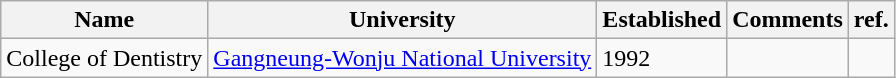<table class="wikitable sortable">
<tr>
<th>Name</th>
<th>University</th>
<th>Established</th>
<th>Comments</th>
<th>ref.</th>
</tr>
<tr>
<td>College of Dentistry</td>
<td><a href='#'>Gangneung-Wonju National University</a></td>
<td>1992</td>
<td></td>
<td></td>
</tr>
</table>
